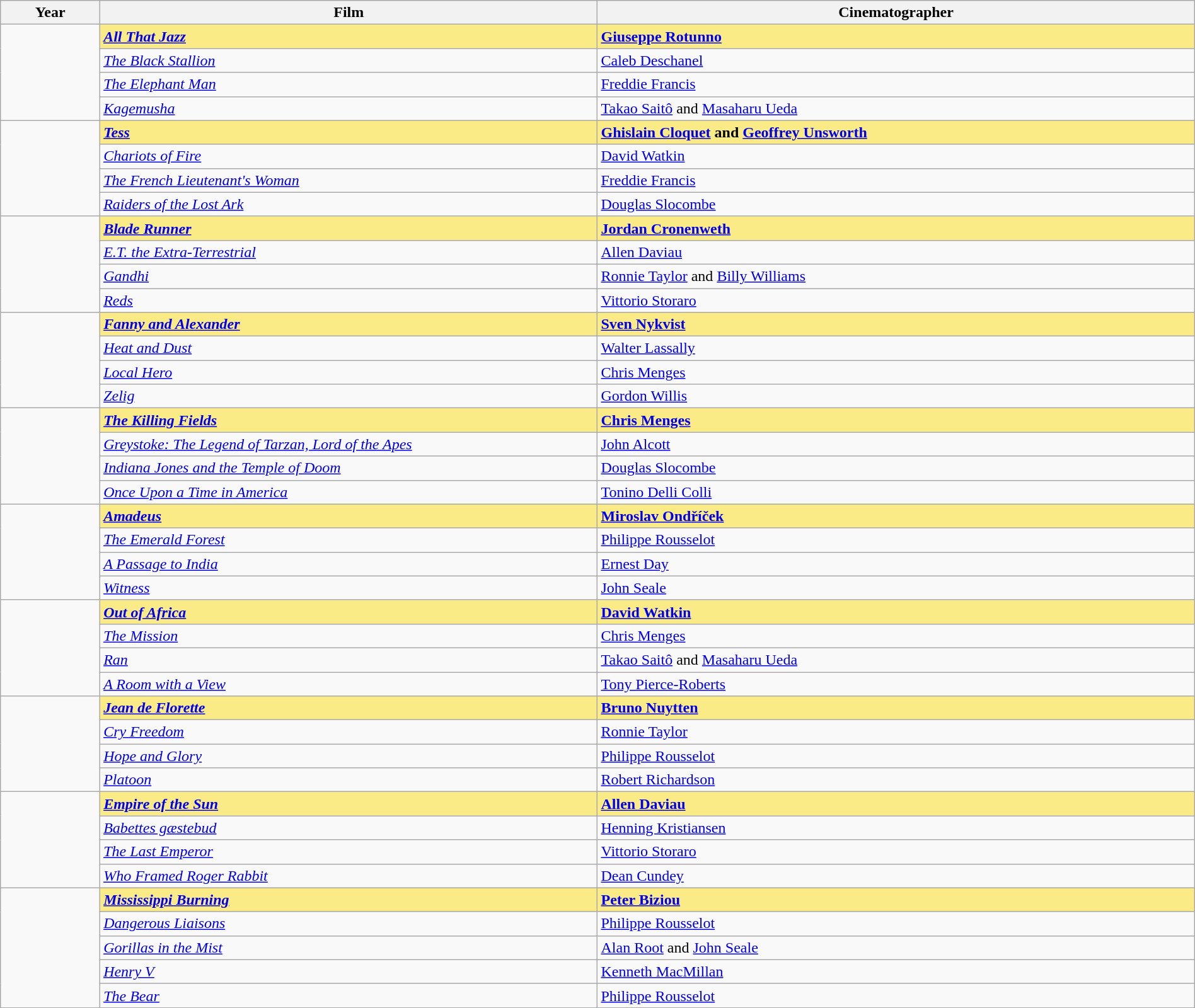<table class="wikitable" style="width:100%;" cellpadding="5">
<tr>
<th style="width:5%;">Year</th>
<th style="width:25%;">Film</th>
<th style="width:30%;">Cinematographer</th>
</tr>
<tr>
<td rowspan="4"></td>
<td style="background:#FAEB86"><strong><em><a href='#'>All That Jazz</a></em></strong></td>
<td style="background:#FAEB86"><strong><a href='#'>Giuseppe Rotunno</a></strong></td>
</tr>
<tr>
<td><em><a href='#'>The Black Stallion</a></em></td>
<td><a href='#'>Caleb Deschanel</a></td>
</tr>
<tr>
<td><em><a href='#'>The Elephant Man</a></em></td>
<td><a href='#'>Freddie Francis</a></td>
</tr>
<tr>
<td><em><a href='#'>Kagemusha</a></em></td>
<td><a href='#'>Takao Saitô</a> and <a href='#'>Masaharu Ueda</a></td>
</tr>
<tr>
<td rowspan="4"></td>
<td style="background:#FAEB86"><strong><em><a href='#'>Tess</a></em></strong></td>
<td style="background:#FAEB86"><strong><a href='#'>Ghislain Cloquet</a> and <a href='#'>Geoffrey Unsworth</a></strong></td>
</tr>
<tr>
<td><em><a href='#'>Chariots of Fire</a></em></td>
<td><a href='#'>David Watkin</a></td>
</tr>
<tr>
<td><em><a href='#'>The French Lieutenant's Woman</a></em></td>
<td><a href='#'>Freddie Francis</a></td>
</tr>
<tr>
<td><em><a href='#'>Raiders of the Lost Ark</a></em></td>
<td><a href='#'>Douglas Slocombe</a></td>
</tr>
<tr>
<td rowspan="4"></td>
<td style="background:#FAEB86"><strong><em><a href='#'>Blade Runner</a></em></strong></td>
<td style="background:#FAEB86"><strong><a href='#'>Jordan Cronenweth</a></strong></td>
</tr>
<tr>
<td><em><a href='#'>E.T. the Extra-Terrestrial</a></em></td>
<td><a href='#'>Allen Daviau</a></td>
</tr>
<tr>
<td><em><a href='#'>Gandhi</a></em></td>
<td><a href='#'>Ronnie Taylor</a> and <a href='#'>Billy Williams</a></td>
</tr>
<tr>
<td><em><a href='#'>Reds</a></em></td>
<td><a href='#'>Vittorio Storaro</a></td>
</tr>
<tr>
<td rowspan="4"></td>
<td style="background:#FAEB86"><strong><em><a href='#'>Fanny and Alexander</a></em></strong></td>
<td style="background:#FAEB86"><strong><a href='#'>Sven Nykvist</a></strong></td>
</tr>
<tr>
<td><em><a href='#'>Heat and Dust</a></em></td>
<td><a href='#'>Walter Lassally</a></td>
</tr>
<tr>
<td><em><a href='#'>Local Hero</a></em></td>
<td><a href='#'>Chris Menges</a></td>
</tr>
<tr>
<td><em><a href='#'>Zelig</a></em></td>
<td><a href='#'>Gordon Willis</a></td>
</tr>
<tr>
<td rowspan="4"></td>
<td style="background:#FAEB86"><strong><em><a href='#'>The Killing Fields</a></em></strong></td>
<td style="background:#FAEB86"><strong><a href='#'>Chris Menges</a></strong></td>
</tr>
<tr>
<td><em><a href='#'>Greystoke: The Legend of Tarzan, Lord of the Apes</a></em></td>
<td><a href='#'>John Alcott</a></td>
</tr>
<tr>
<td><em><a href='#'>Indiana Jones and the Temple of Doom</a></em></td>
<td><a href='#'>Douglas Slocombe</a></td>
</tr>
<tr>
<td><em><a href='#'>Once Upon a Time in America</a></em></td>
<td><a href='#'>Tonino Delli Colli</a></td>
</tr>
<tr>
<td rowspan="4"></td>
<td style="background:#FAEB86"><strong><em><a href='#'>Amadeus</a></em></strong></td>
<td style="background:#FAEB86"><strong><a href='#'>Miroslav Ondříček</a></strong></td>
</tr>
<tr>
<td><em><a href='#'>The Emerald Forest</a></em></td>
<td><a href='#'>Philippe Rousselot</a></td>
</tr>
<tr>
<td><em><a href='#'>A Passage to India</a></em></td>
<td><a href='#'>Ernest Day</a></td>
</tr>
<tr>
<td><em><a href='#'>Witness</a></em></td>
<td><a href='#'>John Seale</a></td>
</tr>
<tr>
<td rowspan="4"></td>
<td style="background:#FAEB86"><strong><em><a href='#'>Out of Africa</a></em></strong></td>
<td style="background:#FAEB86"><strong><a href='#'>David Watkin</a></strong></td>
</tr>
<tr>
<td><em><a href='#'>The Mission</a></em></td>
<td><a href='#'>Chris Menges</a></td>
</tr>
<tr>
<td><em><a href='#'>Ran</a></em></td>
<td><a href='#'>Takao Saitô</a> and <a href='#'>Masaharu Ueda</a></td>
</tr>
<tr>
<td><em><a href='#'>A Room with a View</a></em></td>
<td><a href='#'>Tony Pierce-Roberts</a></td>
</tr>
<tr>
<td rowspan="4"></td>
<td style="background:#FAEB86"><strong><em><a href='#'>Jean de Florette</a></em></strong></td>
<td style="background:#FAEB86"><strong><a href='#'>Bruno Nuytten</a></strong></td>
</tr>
<tr>
<td><em><a href='#'>Cry Freedom</a></em></td>
<td><a href='#'>Ronnie Taylor</a></td>
</tr>
<tr>
<td><em><a href='#'>Hope and Glory</a></em></td>
<td><a href='#'>Philippe Rousselot</a></td>
</tr>
<tr>
<td><em><a href='#'>Platoon</a></em></td>
<td><a href='#'>Robert Richardson</a></td>
</tr>
<tr>
<td rowspan="4"></td>
<td style="background:#FAEB86"><strong><em><a href='#'>Empire of the Sun</a></em></strong></td>
<td style="background:#FAEB86"><strong><a href='#'>Allen Daviau</a></strong></td>
</tr>
<tr>
<td><em><a href='#'>Babettes gæstebud</a></em></td>
<td><a href='#'>Henning Kristiansen</a></td>
</tr>
<tr>
<td><em><a href='#'>The Last Emperor</a></em></td>
<td><a href='#'>Vittorio Storaro</a></td>
</tr>
<tr>
<td><em><a href='#'>Who Framed Roger Rabbit</a></em></td>
<td><a href='#'>Dean Cundey</a></td>
</tr>
<tr>
<td rowspan="5"></td>
<td style="background:#FAEB86"><strong><em><a href='#'>Mississippi Burning</a></em></strong></td>
<td style="background:#FAEB86"><strong><a href='#'>Peter Biziou</a></strong></td>
</tr>
<tr>
<td><em><a href='#'>Dangerous Liaisons</a></em></td>
<td><a href='#'>Philippe Rousselot</a></td>
</tr>
<tr>
<td><em><a href='#'>Gorillas in the Mist</a></em></td>
<td><a href='#'>Alan Root</a> and <a href='#'>John Seale</a></td>
</tr>
<tr>
<td><em><a href='#'>Henry V</a></em></td>
<td><a href='#'>Kenneth MacMillan</a></td>
</tr>
<tr>
<td><em><a href='#'>The Bear</a></em></td>
<td><a href='#'>Philippe Rousselot</a></td>
</tr>
</table>
